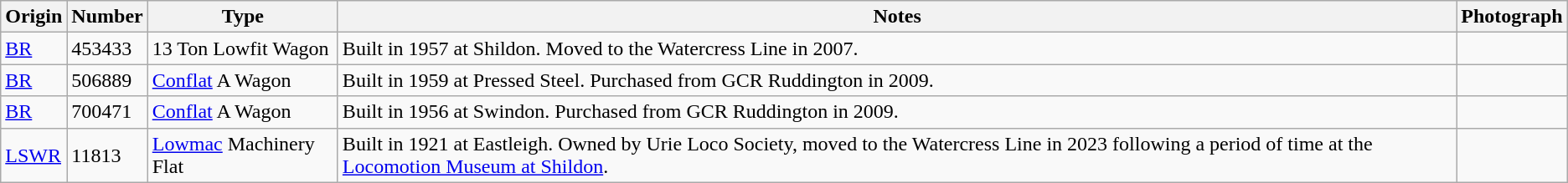<table class="wikitable">
<tr>
<th>Origin</th>
<th>Number</th>
<th>Type</th>
<th>Notes</th>
<th>Photograph</th>
</tr>
<tr>
<td><a href='#'>BR</a></td>
<td>453433</td>
<td>13 Ton Lowfit Wagon</td>
<td>Built in 1957 at Shildon. Moved to the Watercress Line in 2007.</td>
<td></td>
</tr>
<tr>
<td><a href='#'>BR</a></td>
<td>506889</td>
<td><a href='#'>Conflat</a> A Wagon</td>
<td>Built in 1959 at Pressed Steel. Purchased from GCR Ruddington in 2009.</td>
<td></td>
</tr>
<tr>
<td><a href='#'>BR</a></td>
<td>700471</td>
<td><a href='#'>Conflat</a> A Wagon</td>
<td>Built in 1956 at Swindon. Purchased from GCR Ruddington in 2009.</td>
<td></td>
</tr>
<tr>
<td><a href='#'>LSWR</a></td>
<td>11813</td>
<td><a href='#'>Lowmac</a> Machinery Flat</td>
<td>Built in 1921 at Eastleigh. Owned by Urie Loco Society, moved to the Watercress Line in 2023 following a period of time at the <a href='#'>Locomotion Museum at Shildon</a>.</td>
<td></td>
</tr>
</table>
